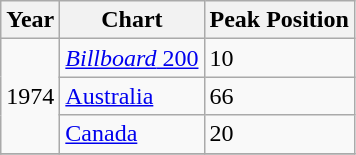<table class="wikitable">
<tr>
<th align="left">Year</th>
<th align="left">Chart</th>
<th align="left">Peak Position</th>
</tr>
<tr>
<td rowspan="3">1974</td>
<td align="left"><a href='#'><em>Billboard</em> 200</a></td>
<td align="left">10</td>
</tr>
<tr>
<td align="left"><a href='#'>Australia</a></td>
<td align="left">66</td>
</tr>
<tr>
<td align="left"><a href='#'>Canada</a></td>
<td align="left">20</td>
</tr>
<tr>
</tr>
</table>
